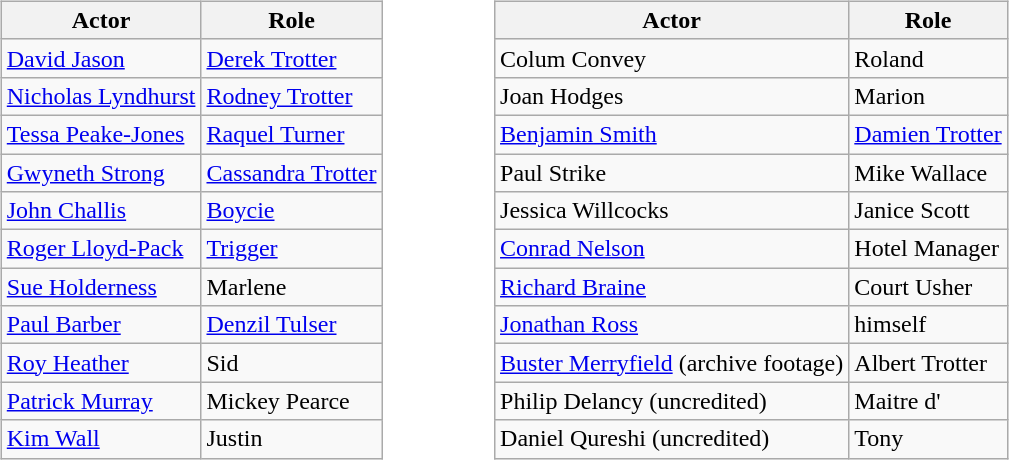<table>
<tr>
<td valign="top"><br><table class="wikitable">
<tr>
<th>Actor</th>
<th>Role</th>
</tr>
<tr>
<td><a href='#'>David Jason</a></td>
<td><a href='#'>Derek Trotter</a></td>
</tr>
<tr>
<td><a href='#'>Nicholas Lyndhurst</a></td>
<td><a href='#'>Rodney Trotter</a></td>
</tr>
<tr>
<td><a href='#'>Tessa Peake-Jones</a></td>
<td><a href='#'>Raquel Turner</a></td>
</tr>
<tr>
<td><a href='#'>Gwyneth Strong</a></td>
<td><a href='#'>Cassandra Trotter</a></td>
</tr>
<tr>
<td><a href='#'>John Challis</a></td>
<td><a href='#'>Boycie</a></td>
</tr>
<tr>
<td><a href='#'>Roger Lloyd-Pack</a></td>
<td><a href='#'>Trigger</a></td>
</tr>
<tr>
<td><a href='#'>Sue Holderness</a></td>
<td>Marlene</td>
</tr>
<tr>
<td><a href='#'>Paul Barber</a></td>
<td><a href='#'>Denzil Tulser</a></td>
</tr>
<tr>
<td><a href='#'>Roy Heather</a></td>
<td>Sid</td>
</tr>
<tr>
<td><a href='#'>Patrick Murray</a></td>
<td>Mickey Pearce</td>
</tr>
<tr>
<td><a href='#'>Kim Wall</a></td>
<td>Justin</td>
</tr>
</table>
</td>
<td width="50"> </td>
<td valign="top"><br><table class="wikitable">
<tr>
<th>Actor</th>
<th>Role</th>
</tr>
<tr>
<td>Colum Convey</td>
<td>Roland</td>
</tr>
<tr>
<td>Joan Hodges</td>
<td>Marion</td>
</tr>
<tr>
<td><a href='#'>Benjamin Smith</a></td>
<td><a href='#'>Damien Trotter</a></td>
</tr>
<tr>
<td>Paul Strike</td>
<td>Mike Wallace</td>
</tr>
<tr>
<td>Jessica Willcocks</td>
<td>Janice Scott</td>
</tr>
<tr>
<td><a href='#'>Conrad Nelson</a></td>
<td>Hotel Manager</td>
</tr>
<tr>
<td><a href='#'>Richard Braine</a></td>
<td>Court Usher</td>
</tr>
<tr>
<td><a href='#'>Jonathan Ross</a></td>
<td>himself</td>
</tr>
<tr>
<td><a href='#'>Buster Merryfield</a> (archive footage)</td>
<td>Albert Trotter</td>
</tr>
<tr>
<td>Philip Delancy (uncredited)</td>
<td>Maitre d'</td>
</tr>
<tr>
<td>Daniel Qureshi (uncredited)</td>
<td>Tony</td>
</tr>
</table>
</td>
</tr>
</table>
